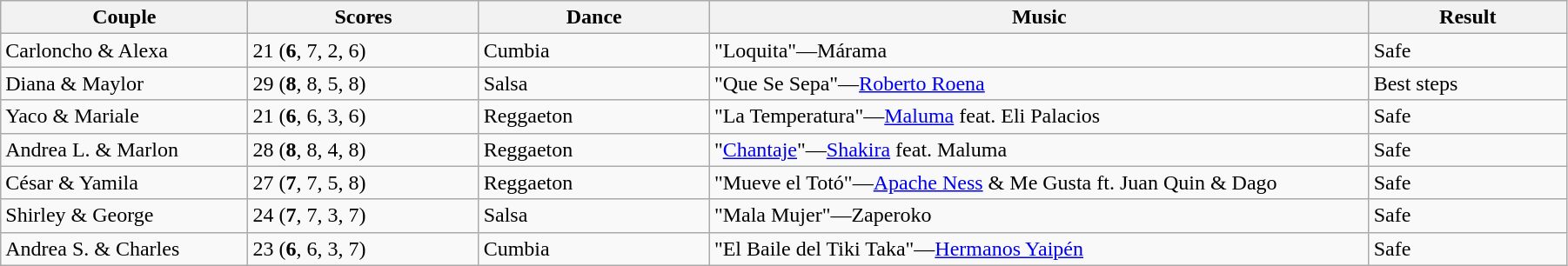<table class="wikitable sortable" style="width:95%; white-space:nowrap">
<tr>
<th style="width:15%;">Couple</th>
<th style="width:14%;">Scores</th>
<th style="width:14%;">Dance</th>
<th style="width:40%;">Music</th>
<th style="width:12%;">Result</th>
</tr>
<tr>
<td>Carloncho & Alexa</td>
<td>21 (<strong>6</strong>, 7, 2, 6)</td>
<td>Cumbia</td>
<td>"Loquita"—Márama</td>
<td>Safe</td>
</tr>
<tr>
<td>Diana & Maylor</td>
<td>29 (<strong>8</strong>, 8, 5, 8)</td>
<td>Salsa</td>
<td>"Que Se Sepa"—<a href='#'>Roberto Roena</a></td>
<td>Best steps</td>
</tr>
<tr>
<td>Yaco & Mariale</td>
<td>21 (<strong>6</strong>, 6, 3, 6)</td>
<td>Reggaeton</td>
<td>"La Temperatura"—<a href='#'>Maluma</a> feat. Eli Palacios</td>
<td>Safe</td>
</tr>
<tr>
<td>Andrea L. & Marlon</td>
<td>28 (<strong>8</strong>, 8, 4, 8)</td>
<td>Reggaeton</td>
<td>"<a href='#'>Chantaje</a>"—<a href='#'>Shakira</a> feat. Maluma</td>
<td>Safe</td>
</tr>
<tr>
<td>César & Yamila</td>
<td>27 (<strong>7</strong>, 7, 5, 8)</td>
<td>Reggaeton</td>
<td>"Mueve el Totó"—<a href='#'>Apache Ness</a> & Me Gusta ft. Juan Quin & Dago</td>
<td>Safe</td>
</tr>
<tr>
<td>Shirley & George</td>
<td>24 (<strong>7</strong>, 7, 3, 7)</td>
<td>Salsa</td>
<td>"Mala Mujer"—Zaperoko</td>
<td>Safe</td>
</tr>
<tr>
<td>Andrea S. & Charles</td>
<td>23 (<strong>6</strong>, 6, 3, 7)</td>
<td>Cumbia</td>
<td>"El Baile del Tiki Taka"—<a href='#'>Hermanos Yaipén</a></td>
<td>Safe</td>
</tr>
</table>
